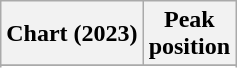<table class="wikitable sortable plainrowheaders" style="text-align:center">
<tr>
<th scope="col">Chart (2023)</th>
<th scope="col">Peak<br>position</th>
</tr>
<tr>
</tr>
<tr>
</tr>
<tr>
</tr>
</table>
